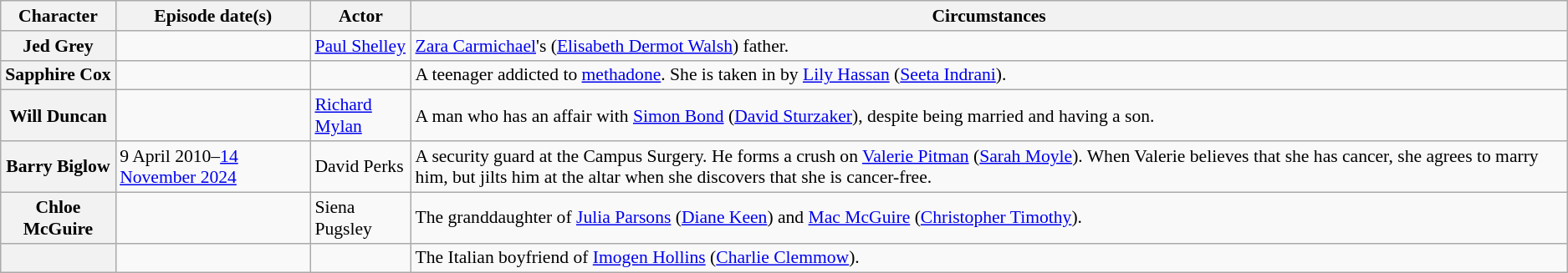<table class="wikitable plainrowheaders" style="font-size:90%">
<tr>
<th scope="col">Character</th>
<th scope="col">Episode date(s)</th>
<th scope="col">Actor</th>
<th scope="col">Circumstances</th>
</tr>
<tr>
<th scope="row">Jed Grey </th>
<td></td>
<td><a href='#'>Paul Shelley</a></td>
<td><a href='#'>Zara Carmichael</a>'s (<a href='#'>Elisabeth Dermot Walsh</a>) father.</td>
</tr>
<tr>
<th scope="row">Sapphire Cox </th>
<td></td>
<td></td>
<td>A teenager addicted to <a href='#'>methadone</a>. She is taken in by <a href='#'>Lily Hassan</a> (<a href='#'>Seeta Indrani</a>).</td>
</tr>
<tr>
<th scope="row">Will Duncan </th>
<td></td>
<td><a href='#'>Richard Mylan</a></td>
<td>A man who has an affair with <a href='#'>Simon Bond</a> (<a href='#'>David Sturzaker</a>), despite being married and having a son.</td>
</tr>
<tr>
<th scope="row">Barry Biglow </th>
<td {{nowrap>9 April 2010–<a href='#'>14 November 2024</a></td>
<td>David Perks</td>
<td>A security guard at the Campus Surgery. He forms a crush on <a href='#'>Valerie Pitman</a> (<a href='#'>Sarah Moyle</a>). When Valerie believes that she has cancer, she agrees to marry him, but jilts him at the altar when she discovers that she is cancer-free.</td>
</tr>
<tr>
<th scope="row">Chloe McGuire </th>
<td></td>
<td>Siena Pugsley</td>
<td>The granddaughter of <a href='#'>Julia Parsons</a> (<a href='#'>Diane Keen</a>) and <a href='#'>Mac McGuire</a> (<a href='#'>Christopher Timothy</a>).</td>
</tr>
<tr>
<th scope="row"> </th>
<td></td>
<td></td>
<td>The Italian boyfriend of <a href='#'>Imogen Hollins</a> (<a href='#'>Charlie Clemmow</a>).</td>
</tr>
</table>
